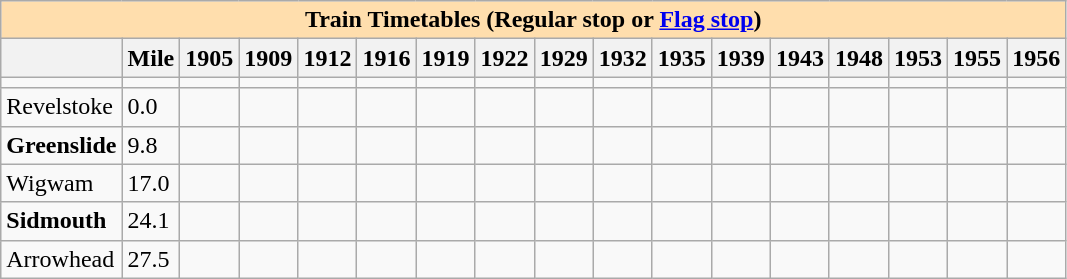<table class="wikitable">
<tr>
<th colspan="17" style="background:#ffdead;">Train Timetables (Regular stop or <a href='#'>Flag stop</a>)</th>
</tr>
<tr>
<th></th>
<th>Mile</th>
<th>1905</th>
<th>1909</th>
<th>1912</th>
<th>1916</th>
<th>1919</th>
<th>1922</th>
<th>1929</th>
<th>1932</th>
<th>1935</th>
<th>1939</th>
<th>1943</th>
<th>1948</th>
<th>1953</th>
<th>1955</th>
<th>1956</th>
</tr>
<tr>
<td></td>
<td></td>
<td></td>
<td></td>
<td></td>
<td></td>
<td></td>
<td></td>
<td></td>
<td></td>
<td></td>
<td></td>
<td></td>
<td></td>
<td></td>
<td></td>
<td></td>
</tr>
<tr>
<td>Revelstoke</td>
<td>0.0</td>
<td></td>
<td></td>
<td></td>
<td></td>
<td></td>
<td></td>
<td></td>
<td></td>
<td></td>
<td></td>
<td></td>
<td></td>
<td></td>
<td></td>
<td></td>
</tr>
<tr>
<td><strong>Greenslide</strong></td>
<td>9.8</td>
<td></td>
<td></td>
<td></td>
<td></td>
<td></td>
<td></td>
<td></td>
<td></td>
<td></td>
<td></td>
<td></td>
<td></td>
<td></td>
<td></td>
<td></td>
</tr>
<tr>
<td>Wigwam</td>
<td>17.0</td>
<td></td>
<td></td>
<td></td>
<td></td>
<td></td>
<td></td>
<td></td>
<td></td>
<td></td>
<td></td>
<td></td>
<td></td>
<td></td>
<td></td>
<td></td>
</tr>
<tr>
<td><strong>Sidmouth</strong></td>
<td>24.1</td>
<td></td>
<td></td>
<td></td>
<td></td>
<td></td>
<td></td>
<td></td>
<td></td>
<td></td>
<td></td>
<td></td>
<td></td>
<td></td>
<td></td>
<td></td>
</tr>
<tr>
<td>Arrowhead</td>
<td>27.5</td>
<td></td>
<td></td>
<td></td>
<td></td>
<td></td>
<td></td>
<td></td>
<td></td>
<td></td>
<td></td>
<td></td>
<td></td>
<td></td>
<td></td>
<td></td>
</tr>
</table>
